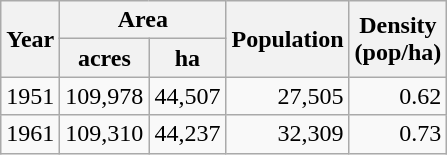<table class="wikitable">
<tr>
<th rowspan="2">Year</th>
<th colspan="2">Area</th>
<th rowspan="2">Population<br></th>
<th rowspan="2">Density<br>(pop/ha)</th>
</tr>
<tr>
<th>acres</th>
<th>ha</th>
</tr>
<tr>
<td>1951</td>
<td style="text-align:right;">109,978</td>
<td style="text-align:right;">44,507</td>
<td style="text-align:right;">27,505</td>
<td style="text-align:right;">0.62</td>
</tr>
<tr>
<td>1961</td>
<td style="text-align:right;">109,310</td>
<td style="text-align:right;">44,237</td>
<td style="text-align:right;">32,309</td>
<td style="text-align:right;">0.73</td>
</tr>
</table>
